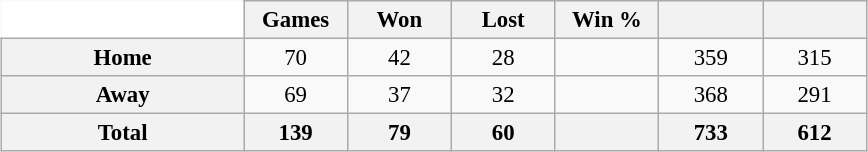<table class="wikitable" style="font-size:95%; text-align:center; width:38em; border:0;margin: 0.5em auto;">
<tr>
<td width="28%" style="background:#fff;border:0;"></td>
<th width="12%">Games</th>
<th width="12%">Won</th>
<th width="12%">Lost</th>
<th width="12%">Win %</th>
<th width="12%"></th>
<th width="12%"></th>
</tr>
<tr>
<th>Home</th>
<td>70</td>
<td>42</td>
<td>28</td>
<td></td>
<td>359</td>
<td>315</td>
</tr>
<tr>
<th>Away</th>
<td>69</td>
<td>37</td>
<td>32</td>
<td></td>
<td>368</td>
<td>291</td>
</tr>
<tr>
<th>Total</th>
<th>139</th>
<th>79</th>
<th>60</th>
<th></th>
<th>733</th>
<th>612</th>
</tr>
</table>
